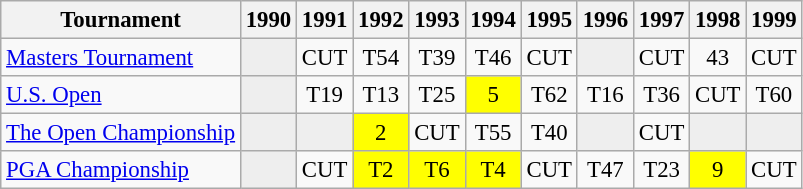<table class="wikitable" style="font-size:95%;text-align:center;">
<tr>
<th>Tournament</th>
<th>1990</th>
<th>1991</th>
<th>1992</th>
<th>1993</th>
<th>1994</th>
<th>1995</th>
<th>1996</th>
<th>1997</th>
<th>1998</th>
<th>1999</th>
</tr>
<tr>
<td align=left><a href='#'>Masters Tournament</a></td>
<td style="background:#eeeeee;"></td>
<td>CUT</td>
<td>T54</td>
<td>T39</td>
<td>T46</td>
<td>CUT</td>
<td style="background:#eeeeee;"></td>
<td>CUT</td>
<td>43</td>
<td>CUT</td>
</tr>
<tr>
<td align=left><a href='#'>U.S. Open</a></td>
<td style="background:#eeeeee;"></td>
<td>T19</td>
<td>T13</td>
<td>T25</td>
<td style="background:yellow;">5</td>
<td>T62</td>
<td>T16</td>
<td>T36</td>
<td>CUT</td>
<td>T60</td>
</tr>
<tr>
<td align=left><a href='#'>The Open Championship</a></td>
<td style="background:#eeeeee;"></td>
<td style="background:#eeeeee;"></td>
<td style="background:yellow;">2</td>
<td>CUT</td>
<td>T55</td>
<td>T40</td>
<td style="background:#eeeeee;"></td>
<td>CUT</td>
<td style="background:#eeeeee;"></td>
<td style="background:#eeeeee;"></td>
</tr>
<tr>
<td align=left><a href='#'>PGA Championship</a></td>
<td style="background:#eeeeee;"></td>
<td>CUT</td>
<td style="background:yellow;">T2</td>
<td style="background:yellow;">T6</td>
<td style="background:yellow;">T4</td>
<td>CUT</td>
<td>T47</td>
<td>T23</td>
<td style="background:yellow;">9</td>
<td>CUT</td>
</tr>
</table>
